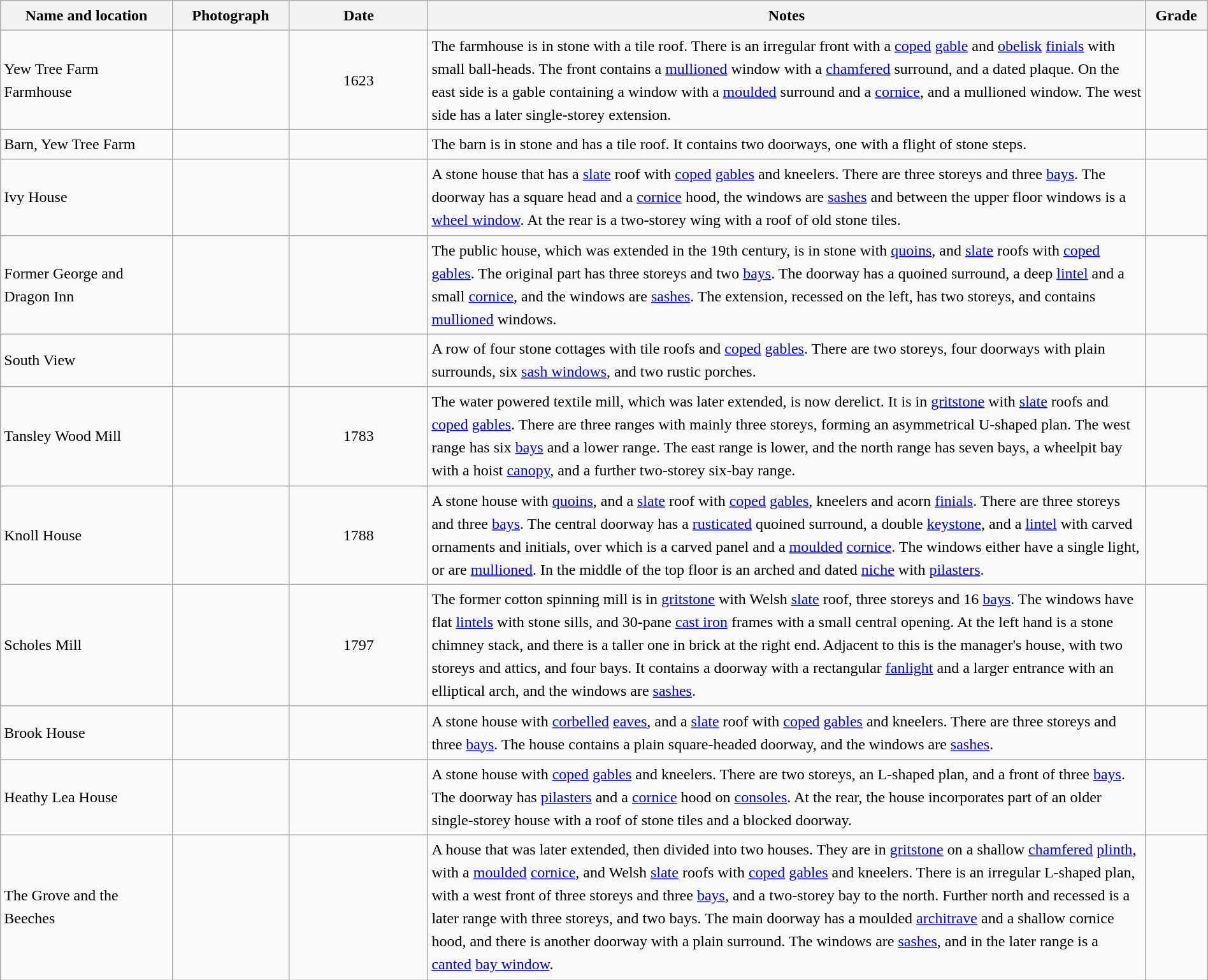<table class="wikitable sortable plainrowheaders" style="width:100%; border:0; text-align:left; line-height:150%;">
<tr>
<th scope="col"  style="width:150px">Name and location</th>
<th scope="col"  style="width:100px" class="unsortable">Photograph</th>
<th scope="col"  style="width:120px">Date</th>
<th scope="col"  style="width:650px" class="unsortable">Notes</th>
<th scope="col"  style="width:50px">Grade</th>
</tr>
<tr>
<td>Yew Tree Farm Farmhouse<br><small></small></td>
<td></td>
<td align="center">1623</td>
<td>The farmhouse is in stone with a tile roof.  There is an irregular front with a <a href='#'>coped</a> <a href='#'>gable</a> and <a href='#'>obelisk</a> <a href='#'>finials</a> with small ball-heads.  The front contains a <a href='#'>mullioned</a> window with a <a href='#'>chamfered</a> surround, and a dated plaque.  On the east side is a gable containing a window with a <a href='#'>moulded</a> surround and a  <a href='#'>cornice</a>, and a mullioned window.  The west side has a later single-storey extension.</td>
<td align="center" ></td>
</tr>
<tr>
<td>Barn, Yew Tree Farm<br><small></small></td>
<td></td>
<td align="center"></td>
<td>The barn is in stone and has a tile roof.  It contains two doorways, one with a flight of stone steps.</td>
<td align="center" ></td>
</tr>
<tr>
<td>Ivy House<br><small></small></td>
<td></td>
<td align="center"></td>
<td>A stone house that has a <a href='#'>slate</a> roof with <a href='#'>coped</a> <a href='#'>gables</a> and kneelers.  There are three storeys and three <a href='#'>bays</a>.  The doorway has a square head and a <a href='#'>cornice</a> hood, the windows are <a href='#'>sashes</a> and between the upper floor windows is a <a href='#'>wheel window</a>.  At the rear is a two-storey wing with a roof of old stone tiles.</td>
<td align="center" ></td>
</tr>
<tr>
<td>Former George and Dragon Inn<br><small></small></td>
<td></td>
<td align="center"></td>
<td>The public house, which was extended in the 19th century, is in stone with <a href='#'>quoins</a>, and <a href='#'>slate</a> roofs with <a href='#'>coped</a> <a href='#'>gables</a>.  The original part has three storeys and two <a href='#'>bays</a>.  The doorway has a quoined surround, a deep <a href='#'>lintel</a> and a small <a href='#'>cornice</a>, and the windows are <a href='#'>sashes</a>.  The extension, recessed on the left, has two storeys, and contains <a href='#'>mullioned</a> windows.</td>
<td align="center" ></td>
</tr>
<tr>
<td>South View<br><small></small></td>
<td></td>
<td align="center"></td>
<td>A row of four stone cottages with tile roofs and <a href='#'>coped</a> <a href='#'>gables</a>.  There are two storeys, four doorways with plain surrounds, six <a href='#'>sash windows</a>, and two rustic porches.</td>
<td align="center" ></td>
</tr>
<tr>
<td>Tansley Wood Mill<br><small></small></td>
<td></td>
<td align="center">1783</td>
<td>The water powered textile mill, which was later extended, is now derelict.  It is in <a href='#'>gritstone</a> with <a href='#'>slate</a> roofs and <a href='#'>coped</a> <a href='#'>gables</a>.  There are three ranges with mainly three storeys, forming an asymmetrical U-shaped plan.  The west range has six <a href='#'>bays</a> and a lower range. The east range is lower, and the north range has seven bays, a wheelpit bay with a hoist <a href='#'>canopy</a>, and a further two-storey six-bay range.</td>
<td align="center" ></td>
</tr>
<tr>
<td>Knoll House<br><small></small></td>
<td></td>
<td align="center">1788</td>
<td>A stone house with <a href='#'>quoins</a>, and a <a href='#'>slate</a> roof with <a href='#'>coped</a> <a href='#'>gables</a>, kneelers and acorn <a href='#'>finials</a>.  There are three storeys and three <a href='#'>bays</a>.  The central doorway has a <a href='#'>rusticated</a> quoined surround, a double <a href='#'>keystone</a>, and a <a href='#'>lintel</a> with carved ornaments and initials, over which is a carved panel and a <a href='#'>moulded</a> <a href='#'>cornice</a>.  The windows either have a single light, or are <a href='#'>mullioned</a>.  In the middle of the top floor is an arched and dated <a href='#'>niche</a> with <a href='#'>pilasters</a>.</td>
<td align="center" ></td>
</tr>
<tr>
<td>Scholes Mill<br><small></small></td>
<td></td>
<td align="center">1797</td>
<td>The former cotton spinning mill is in <a href='#'>gritstone</a> with Welsh <a href='#'>slate</a> roof, three storeys and 16 <a href='#'>bays</a>.  The windows have flat <a href='#'>lintels</a> with stone sills, and 30-pane <a href='#'>cast iron</a> frames with a small central opening. At the left hand is a stone chimney stack, and there is a taller one in brick at the right end.  Adjacent to this is the manager's house, with two storeys and attics, and four bays.  It contains a doorway with a rectangular <a href='#'>fanlight</a> and a larger entrance with an elliptical arch, and the windows are <a href='#'>sashes</a>.</td>
<td align="center" ></td>
</tr>
<tr>
<td>Brook House<br><small></small></td>
<td></td>
<td align="center"></td>
<td>A stone house with <a href='#'>corbelled</a> <a href='#'>eaves</a>, and a <a href='#'>slate</a> roof with <a href='#'>coped</a> <a href='#'>gables</a> and kneelers.  There are three storeys and three <a href='#'>bays</a>.  The house contains a plain square-headed doorway, and the windows are <a href='#'>sashes</a>.</td>
<td align="center" ></td>
</tr>
<tr>
<td>Heathy Lea House<br><small></small></td>
<td></td>
<td align="center"></td>
<td>A stone house with <a href='#'>coped</a> <a href='#'>gables</a> and kneelers.  There are two storeys, an L-shaped plan, and a front of three <a href='#'>bays</a>.  The doorway has <a href='#'>pilasters</a> and a <a href='#'>cornice</a> hood on <a href='#'>consoles</a>.  At the rear, the house incorporates part of an older single-storey house with a roof of stone tiles and a blocked doorway.</td>
<td align="center" ></td>
</tr>
<tr>
<td>The Grove and the Beeches<br><small></small></td>
<td></td>
<td align="center"></td>
<td>A house that was later extended, then divided into two houses.  They are in <a href='#'>gritstone</a> on a shallow <a href='#'>chamfered</a> <a href='#'>plinth</a>, with a <a href='#'>moulded</a> <a href='#'>cornice</a>, and Welsh <a href='#'>slate</a> roofs with <a href='#'>coped</a> <a href='#'>gables</a> and kneelers.  There is an irregular L-shaped plan, with a west front of three storeys and three <a href='#'>bays</a>, and a two-storey bay to the north.  Further north and recessed is a later range with three storeys, and two bays.  The main doorway has a moulded <a href='#'>architrave</a> and a shallow cornice hood, and there is another doorway with a plain surround.  The windows are <a href='#'>sashes</a>, and in the later range is a <a href='#'>canted</a> <a href='#'>bay window</a>.</td>
<td align="center" ></td>
</tr>
<tr>
</tr>
</table>
